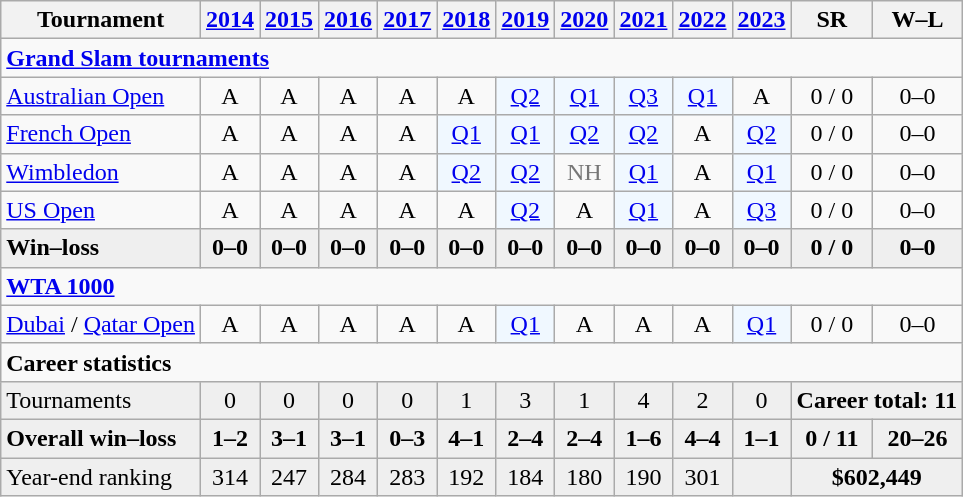<table class="wikitable" style="text-align:center;">
<tr>
<th>Tournament</th>
<th><a href='#'>2014</a></th>
<th><a href='#'>2015</a></th>
<th><a href='#'>2016</a></th>
<th><a href='#'>2017</a></th>
<th><a href='#'>2018</a></th>
<th><a href='#'>2019</a></th>
<th><a href='#'>2020</a></th>
<th><a href='#'>2021</a></th>
<th><a href='#'>2022</a></th>
<th><a href='#'>2023</a></th>
<th>SR</th>
<th>W–L</th>
</tr>
<tr>
<td align=left colspan="14"><strong><a href='#'>Grand Slam tournaments</a></strong></td>
</tr>
<tr>
<td align="left"><a href='#'>Australian Open</a></td>
<td>A</td>
<td>A</td>
<td>A</td>
<td>A</td>
<td>A</td>
<td bgcolor="f0f8ff"><a href='#'>Q2</a></td>
<td bgcolor="f0f8ff"><a href='#'>Q1</a></td>
<td bgcolor="f0f8ff"><a href='#'>Q3</a></td>
<td bgcolor="f0f8ff"><a href='#'>Q1</a></td>
<td>A</td>
<td>0 / 0</td>
<td>0–0</td>
</tr>
<tr>
<td align="left"><a href='#'>French Open</a></td>
<td>A</td>
<td>A</td>
<td>A</td>
<td>A</td>
<td bgcolor="f0f8ff"><a href='#'>Q1</a></td>
<td bgcolor="f0f8ff"><a href='#'>Q1</a></td>
<td bgcolor="f0f8ff"><a href='#'>Q2</a></td>
<td bgcolor="f0f8ff"><a href='#'>Q2</a></td>
<td>A</td>
<td bgcolor="f0f8ff"><a href='#'>Q2</a></td>
<td>0 / 0</td>
<td>0–0</td>
</tr>
<tr>
<td align="left"><a href='#'>Wimbledon</a></td>
<td>A</td>
<td>A</td>
<td>A</td>
<td>A</td>
<td bgcolor="f0f8ff"><a href='#'>Q2</a></td>
<td bgcolor="f0f8ff"><a href='#'>Q2</a></td>
<td style="color:#767676;">NH</td>
<td bgcolor="f0f8ff"><a href='#'>Q1</a></td>
<td>A</td>
<td bgcolor=f0f8ff><a href='#'>Q1</a></td>
<td>0 / 0</td>
<td>0–0</td>
</tr>
<tr>
<td align="left"><a href='#'>US Open</a></td>
<td>A</td>
<td>A</td>
<td>A</td>
<td>A</td>
<td>A</td>
<td bgcolor="f0f8ff"><a href='#'>Q2</a></td>
<td>A</td>
<td bgcolor="f0f8ff"><a href='#'>Q1</a></td>
<td>A</td>
<td bgcolor="f0f8ff"><a href='#'>Q3</a></td>
<td>0 / 0</td>
<td>0–0</td>
</tr>
<tr style="background:#efefef; font-weight:bold;">
<td align="left">Win–loss</td>
<td>0–0</td>
<td>0–0</td>
<td>0–0</td>
<td>0–0</td>
<td>0–0</td>
<td>0–0</td>
<td>0–0</td>
<td>0–0</td>
<td>0–0</td>
<td>0–0</td>
<td>0 / 0</td>
<td>0–0</td>
</tr>
<tr>
<td align=left colspan="14"><strong><a href='#'>WTA 1000</a></strong></td>
</tr>
<tr>
<td align=left><a href='#'>Dubai</a> / <a href='#'>Qatar Open</a></td>
<td>A</td>
<td>A</td>
<td>A</td>
<td>A</td>
<td>A</td>
<td bgcolor=f0f8ff><a href='#'>Q1</a></td>
<td>A</td>
<td>A</td>
<td>A</td>
<td bgcolor=f0f8ff><a href='#'>Q1</a></td>
<td>0 / 0</td>
<td>0–0</td>
</tr>
<tr>
<td align=left colspan="14"><strong>Career statistics</strong></td>
</tr>
<tr bgcolor=efefef>
<td align=left>Tournaments</td>
<td>0</td>
<td>0</td>
<td>0</td>
<td>0</td>
<td>1</td>
<td>3</td>
<td>1</td>
<td>4</td>
<td>2</td>
<td>0</td>
<td colspan="3"><strong>Career total: 11</strong></td>
</tr>
<tr style="background:#efefef; font-weight:bold;">
<td align=left>Overall win–loss</td>
<td>1–2</td>
<td>3–1</td>
<td>3–1</td>
<td>0–3</td>
<td>4–1</td>
<td>2–4</td>
<td>2–4</td>
<td>1–6</td>
<td>4–4</td>
<td>1–1</td>
<td>0 / 11</td>
<td>20–26</td>
</tr>
<tr bgcolor=efefef>
<td align=left>Year-end ranking</td>
<td>314</td>
<td>247</td>
<td>284</td>
<td>283</td>
<td>192</td>
<td>184</td>
<td>180</td>
<td>190</td>
<td>301</td>
<td></td>
<td colspan="3"><strong>$602,449</strong></td>
</tr>
</table>
